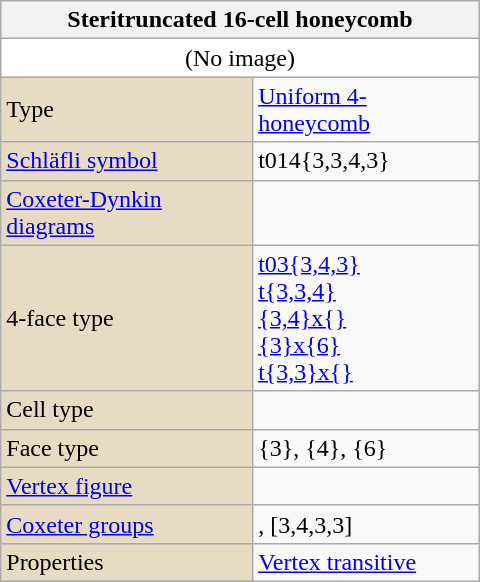<table class="wikitable" align="right" style="margin-left:10px" width="320">
<tr>
<th bgcolor=#e7dcc3 colspan=2>Steritruncated 16-cell honeycomb</th>
</tr>
<tr>
<td bgcolor=#ffffff align=center colspan=2>(No image)</td>
</tr>
<tr>
<td bgcolor=#e7dcc3>Type</td>
<td><a href='#'>Uniform 4-honeycomb</a></td>
</tr>
<tr>
<td bgcolor=#e7dcc3><a href='#'>Schläfli symbol</a></td>
<td>t014{3,3,4,3}</td>
</tr>
<tr>
<td bgcolor=#e7dcc3><a href='#'>Coxeter-Dynkin diagrams</a></td>
<td></td>
</tr>
<tr>
<td bgcolor=#e7dcc3>4-face type</td>
<td><a href='#'>t03{3,4,3}</a><br><a href='#'>t{3,3,4}</a><br><a href='#'>{3,4}x{}</a><br><a href='#'>{3}x{6}</a><br><a href='#'>t{3,3}x{}</a></td>
</tr>
<tr>
<td bgcolor=#e7dcc3>Cell type</td>
<td></td>
</tr>
<tr>
<td bgcolor=#e7dcc3>Face type</td>
<td>{3}, {4}, {6}</td>
</tr>
<tr>
<td bgcolor=#e7dcc3><a href='#'>Vertex figure</a></td>
<td></td>
</tr>
<tr>
<td bgcolor=#e7dcc3><a href='#'>Coxeter groups</a></td>
<td>, [3,4,3,3]</td>
</tr>
<tr>
<td bgcolor=#e7dcc3>Properties</td>
<td><a href='#'>Vertex transitive</a></td>
</tr>
</table>
